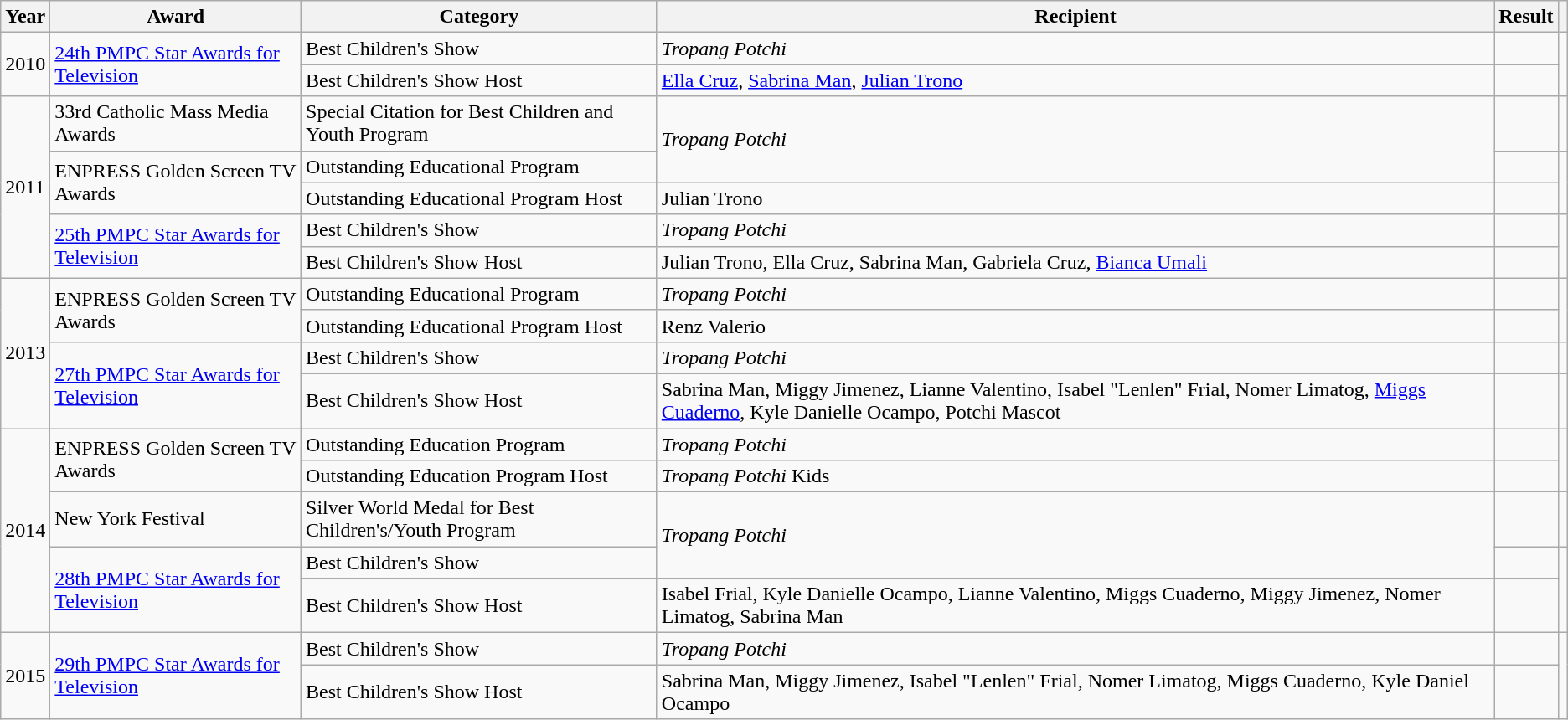<table class="wikitable">
<tr>
<th>Year</th>
<th>Award</th>
<th>Category</th>
<th>Recipient</th>
<th>Result</th>
<th></th>
</tr>
<tr>
<td rowspan=2>2010</td>
<td rowspan=2><a href='#'>24th PMPC Star Awards for Television</a></td>
<td>Best Children's Show</td>
<td><em>Tropang Potchi</em></td>
<td></td>
<td rowspan=2></td>
</tr>
<tr>
<td>Best Children's Show Host</td>
<td><a href='#'>Ella Cruz</a>, <a href='#'>Sabrina Man</a>, <a href='#'>Julian Trono</a></td>
<td></td>
</tr>
<tr>
<td rowspan=5>2011</td>
<td>33rd Catholic Mass Media Awards</td>
<td>Special Citation for Best Children and Youth Program</td>
<td rowspan=2><em>Tropang Potchi</em></td>
<td></td>
<td></td>
</tr>
<tr>
<td rowspan=2>ENPRESS Golden Screen TV Awards</td>
<td>Outstanding Educational Program</td>
<td></td>
<td rowspan=2></td>
</tr>
<tr>
<td>Outstanding Educational Program Host</td>
<td>Julian Trono</td>
<td></td>
</tr>
<tr>
<td rowspan=2><a href='#'>25th PMPC Star Awards for Television</a></td>
<td>Best Children's Show</td>
<td><em>Tropang Potchi</em></td>
<td></td>
<td rowspan=2></td>
</tr>
<tr>
<td>Best Children's Show Host</td>
<td>Julian Trono, Ella Cruz, Sabrina Man, Gabriela Cruz, <a href='#'>Bianca Umali</a></td>
<td></td>
</tr>
<tr>
<td rowspan=4>2013</td>
<td rowspan=2>ENPRESS Golden Screen TV Awards</td>
<td>Outstanding Educational Program</td>
<td><em>Tropang Potchi</em></td>
<td></td>
<td rowspan=2></td>
</tr>
<tr>
<td>Outstanding Educational Program Host</td>
<td>Renz Valerio</td>
<td></td>
</tr>
<tr>
<td rowspan=2><a href='#'>27th PMPC Star Awards for Television</a></td>
<td>Best Children's Show</td>
<td><em>Tropang Potchi</em></td>
<td></td>
<td></td>
</tr>
<tr>
<td>Best Children's Show Host</td>
<td>Sabrina Man, Miggy Jimenez, Lianne Valentino, Isabel "Lenlen" Frial, Nomer Limatog, <a href='#'>Miggs Cuaderno</a>, Kyle Danielle Ocampo, Potchi Mascot</td>
<td></td>
<td></td>
</tr>
<tr>
<td rowspan=5>2014</td>
<td rowspan=2>ENPRESS Golden Screen TV Awards</td>
<td>Outstanding Education Program</td>
<td><em>Tropang Potchi</em></td>
<td></td>
<td rowspan=2></td>
</tr>
<tr>
<td>Outstanding Education Program Host</td>
<td><em>Tropang Potchi</em> Kids</td>
<td></td>
</tr>
<tr>
<td>New York Festival</td>
<td>Silver World Medal for Best Children's/Youth Program</td>
<td rowspan=2><em>Tropang Potchi</em></td>
<td></td>
<td></td>
</tr>
<tr>
<td rowspan=2><a href='#'>28th PMPC Star Awards for Television</a></td>
<td>Best Children's Show</td>
<td></td>
<td rowspan=2></td>
</tr>
<tr>
<td>Best Children's Show Host</td>
<td>Isabel Frial, Kyle Danielle Ocampo, Lianne Valentino, Miggs Cuaderno, Miggy Jimenez, Nomer Limatog, Sabrina Man</td>
<td></td>
</tr>
<tr>
<td rowspan=2>2015</td>
<td rowspan=2><a href='#'>29th PMPC Star Awards for Television</a></td>
<td>Best Children's Show</td>
<td><em>Tropang Potchi</em></td>
<td></td>
<td rowspan=2></td>
</tr>
<tr>
<td>Best Children's Show Host</td>
<td>Sabrina Man, Miggy Jimenez, Isabel "Lenlen" Frial, Nomer Limatog, Miggs Cuaderno, Kyle Daniel Ocampo</td>
<td></td>
</tr>
</table>
